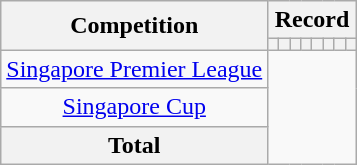<table class="wikitable" style="text-align: center">
<tr>
<th rowspan=2>Competition</th>
<th colspan=8>Record</th>
</tr>
<tr>
<th></th>
<th></th>
<th></th>
<th></th>
<th></th>
<th></th>
<th></th>
<th></th>
</tr>
<tr>
<td><a href='#'>Singapore Premier League</a><br></td>
</tr>
<tr>
<td><a href='#'>Singapore Cup</a><br></td>
</tr>
<tr>
<th>Total<br></th>
</tr>
</table>
